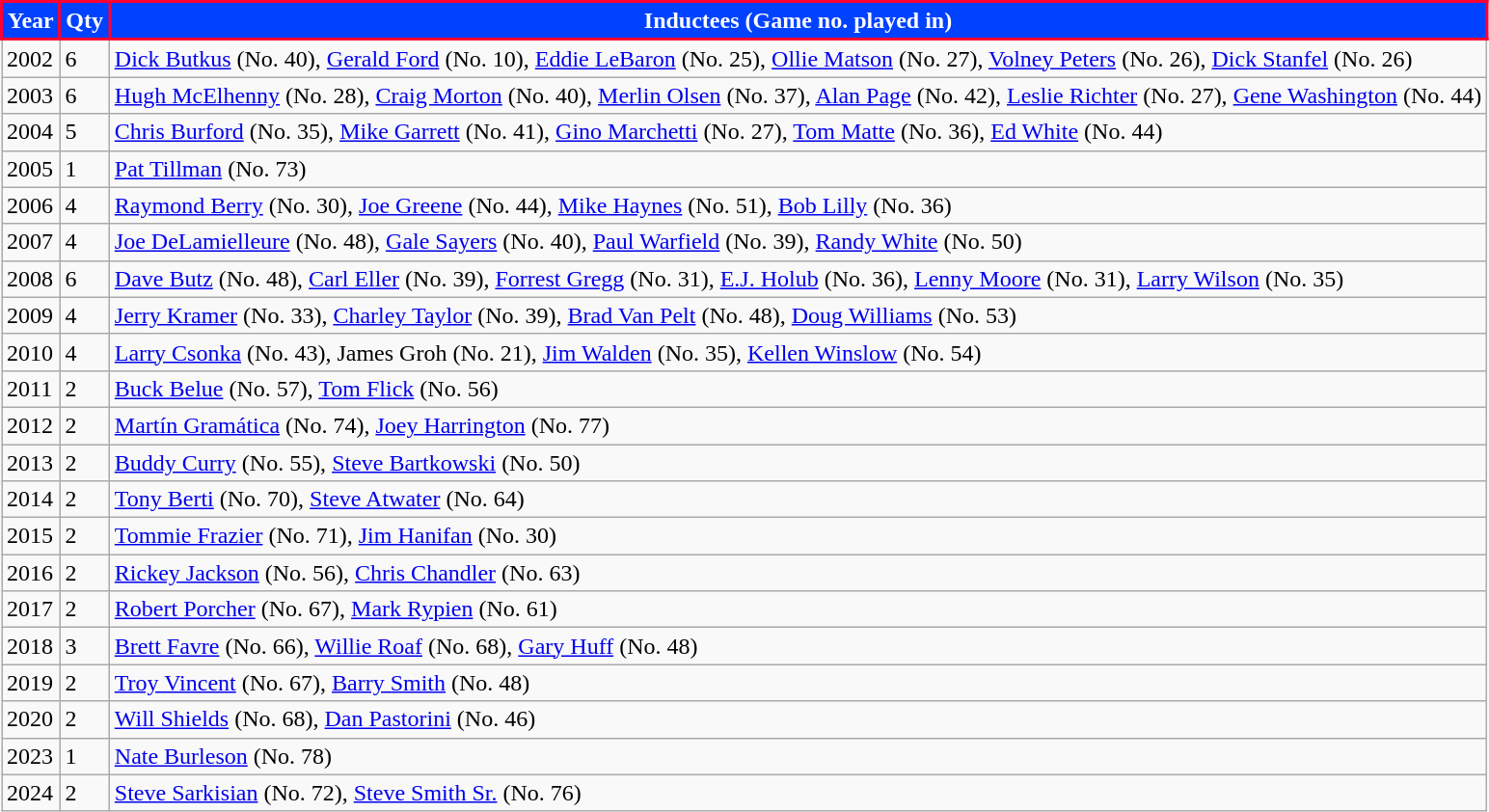<table class="wikitable">
<tr>
<th style="background:#0042FF; color:#fff; border:2px solid #FF0032;">Year</th>
<th style="background:#0042FF; color:#fff; border:2px solid #FF0032;">Qty</th>
<th style="background:#0042FF; color:#fff; border:2px solid #FF0032;">Inductees (Game no. played in)</th>
</tr>
<tr>
<td>2002</td>
<td>6</td>
<td><a href='#'>Dick Butkus</a> (No. 40), <a href='#'>Gerald Ford</a> (No. 10), <a href='#'>Eddie LeBaron</a> (No. 25), <a href='#'>Ollie Matson</a> (No. 27), <a href='#'>Volney Peters</a> (No. 26), <a href='#'>Dick Stanfel</a> (No. 26)</td>
</tr>
<tr>
<td>2003</td>
<td>6</td>
<td><a href='#'>Hugh McElhenny</a> (No. 28), <a href='#'>Craig Morton</a> (No. 40), <a href='#'>Merlin Olsen</a> (No. 37), <a href='#'>Alan Page</a> (No. 42), <a href='#'>Leslie Richter</a> (No. 27), <a href='#'>Gene Washington</a> (No. 44)</td>
</tr>
<tr>
<td>2004</td>
<td>5</td>
<td><a href='#'>Chris Burford</a> (No. 35), <a href='#'>Mike Garrett</a> (No. 41), <a href='#'>Gino Marchetti</a> (No. 27), <a href='#'>Tom Matte</a> (No. 36), <a href='#'>Ed White</a> (No. 44)</td>
</tr>
<tr>
<td>2005</td>
<td>1</td>
<td><a href='#'>Pat Tillman</a> (No. 73)</td>
</tr>
<tr>
<td>2006</td>
<td>4</td>
<td><a href='#'>Raymond Berry</a> (No. 30), <a href='#'>Joe Greene</a> (No. 44), <a href='#'>Mike Haynes</a> (No. 51), <a href='#'>Bob Lilly</a> (No. 36)</td>
</tr>
<tr>
<td>2007</td>
<td>4</td>
<td><a href='#'>Joe DeLamielleure</a> (No. 48), <a href='#'>Gale Sayers</a> (No. 40), <a href='#'>Paul Warfield</a> (No. 39), <a href='#'>Randy White</a> (No. 50)</td>
</tr>
<tr>
<td>2008</td>
<td>6</td>
<td><a href='#'>Dave Butz</a> (No. 48), <a href='#'>Carl Eller</a> (No. 39), <a href='#'>Forrest Gregg</a> (No. 31), <a href='#'>E.J. Holub</a> (No. 36), <a href='#'>Lenny Moore</a> (No. 31), <a href='#'>Larry Wilson</a> (No. 35)</td>
</tr>
<tr>
<td>2009</td>
<td>4</td>
<td><a href='#'>Jerry Kramer</a> (No. 33), <a href='#'>Charley Taylor</a> (No. 39), <a href='#'>Brad Van Pelt</a> (No. 48), <a href='#'>Doug Williams</a> (No. 53)</td>
</tr>
<tr>
<td>2010</td>
<td>4</td>
<td><a href='#'>Larry Csonka</a> (No. 43), James Groh (No. 21), <a href='#'>Jim Walden</a> (No. 35), <a href='#'>Kellen Winslow</a> (No. 54)</td>
</tr>
<tr>
<td>2011</td>
<td>2</td>
<td><a href='#'>Buck Belue</a> (No. 57), <a href='#'>Tom Flick</a> (No. 56)</td>
</tr>
<tr>
<td>2012</td>
<td>2</td>
<td><a href='#'>Martín Gramática</a> (No. 74), <a href='#'>Joey Harrington</a> (No. 77)</td>
</tr>
<tr>
<td>2013</td>
<td>2</td>
<td><a href='#'>Buddy Curry</a> (No. 55), <a href='#'>Steve Bartkowski</a> (No. 50)</td>
</tr>
<tr>
<td>2014</td>
<td>2</td>
<td><a href='#'>Tony Berti</a> (No. 70), <a href='#'>Steve Atwater</a> (No. 64)</td>
</tr>
<tr>
<td>2015</td>
<td>2</td>
<td><a href='#'>Tommie Frazier</a> (No. 71), <a href='#'>Jim Hanifan</a> (No. 30)</td>
</tr>
<tr>
<td>2016</td>
<td>2</td>
<td><a href='#'>Rickey Jackson</a> (No. 56), <a href='#'>Chris Chandler</a> (No. 63)</td>
</tr>
<tr>
<td>2017</td>
<td>2</td>
<td><a href='#'>Robert Porcher</a> (No. 67), <a href='#'>Mark Rypien</a> (No. 61)</td>
</tr>
<tr>
<td>2018</td>
<td>3</td>
<td><a href='#'>Brett Favre</a> (No. 66), <a href='#'>Willie Roaf</a> (No. 68), <a href='#'>Gary Huff</a> (No. 48)</td>
</tr>
<tr>
<td>2019</td>
<td>2</td>
<td><a href='#'>Troy Vincent</a> (No. 67), <a href='#'>Barry Smith</a> (No. 48)</td>
</tr>
<tr>
<td>2020</td>
<td>2</td>
<td><a href='#'>Will Shields</a> (No. 68), <a href='#'>Dan Pastorini</a> (No. 46)</td>
</tr>
<tr>
<td>2023</td>
<td>1</td>
<td><a href='#'>Nate Burleson</a> (No. 78)</td>
</tr>
<tr>
<td>2024</td>
<td>2</td>
<td><a href='#'>Steve Sarkisian</a> (No. 72), <a href='#'>Steve Smith Sr.</a> (No. 76)</td>
</tr>
</table>
